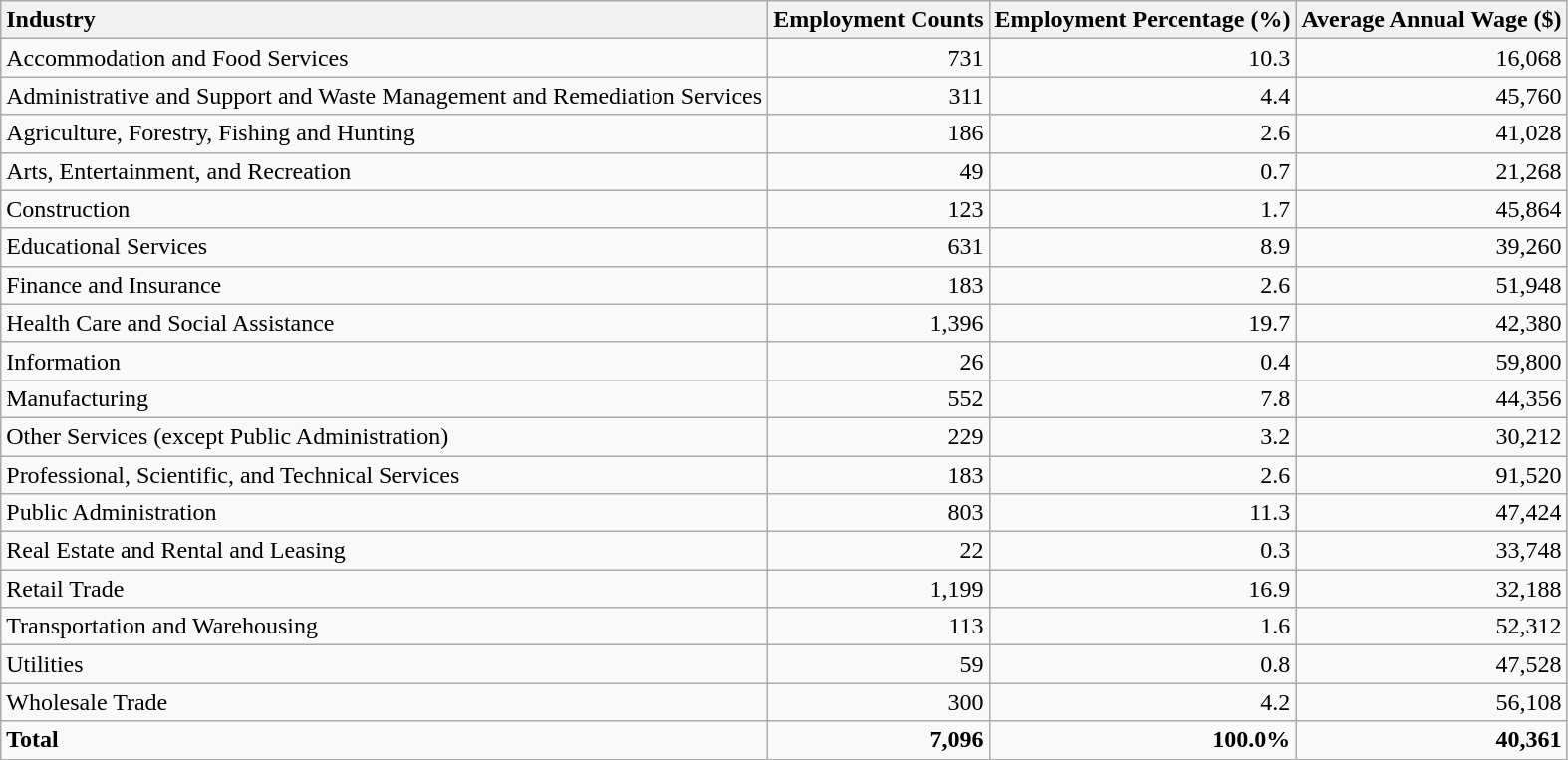<table class="wikitable sortable">
<tr>
<th style="text-align:left;">Industry</th>
<th style="text-align:right;">Employment Counts</th>
<th style="text-align:right;">Employment Percentage (%)</th>
<th style="text-align:right;">Average Annual Wage ($)</th>
</tr>
<tr>
<td style="text-align:left;">Accommodation and Food Services</td>
<td style="text-align:right;">731</td>
<td style="text-align:right;">10.3</td>
<td style="text-align:right;">16,068</td>
</tr>
<tr>
<td style="text-align:left;">Administrative and Support and Waste Management and Remediation Services</td>
<td style="text-align:right;">311</td>
<td style="text-align:right;">4.4</td>
<td style="text-align:right;">45,760</td>
</tr>
<tr>
<td style="text-align:left;">Agriculture, Forestry, Fishing and Hunting</td>
<td style="text-align:right;">186</td>
<td style="text-align:right;">2.6</td>
<td style="text-align:right;">41,028</td>
</tr>
<tr>
<td style="text-align:left;">Arts, Entertainment, and Recreation</td>
<td style="text-align:right;">49</td>
<td style="text-align:right;">0.7</td>
<td style="text-align:right;">21,268</td>
</tr>
<tr>
<td style="text-align:left;">Construction</td>
<td style="text-align:right;">123</td>
<td style="text-align:right;">1.7</td>
<td style="text-align:right;">45,864</td>
</tr>
<tr>
<td style="text-align:left;">Educational Services</td>
<td style="text-align:right;">631</td>
<td style="text-align:right;">8.9</td>
<td style="text-align:right;">39,260</td>
</tr>
<tr>
<td style="text-align:left;">Finance and Insurance</td>
<td style="text-align:right;">183</td>
<td style="text-align:right;">2.6</td>
<td style="text-align:right;">51,948</td>
</tr>
<tr>
<td style="text-align:left;">Health Care and Social Assistance</td>
<td style="text-align:right;">1,396</td>
<td style="text-align:right;">19.7</td>
<td style="text-align:right;">42,380</td>
</tr>
<tr>
<td style="text-align:left;">Information</td>
<td style="text-align:right;">26</td>
<td style="text-align:right;">0.4</td>
<td style="text-align:right;">59,800</td>
</tr>
<tr>
<td style="text-align:left;">Manufacturing</td>
<td style="text-align:right;">552</td>
<td style="text-align:right;">7.8</td>
<td style="text-align:right;">44,356</td>
</tr>
<tr>
<td style="text-align:left;">Other Services (except Public Administration)</td>
<td style="text-align:right;">229</td>
<td style="text-align:right;">3.2</td>
<td style="text-align:right;">30,212</td>
</tr>
<tr>
<td style="text-align:left;">Professional, Scientific, and Technical Services</td>
<td style="text-align:right;">183</td>
<td style="text-align:right;">2.6</td>
<td style="text-align:right;">91,520</td>
</tr>
<tr>
<td style="text-align:left;">Public Administration</td>
<td style="text-align:right;">803</td>
<td style="text-align:right;">11.3</td>
<td style="text-align:right;">47,424</td>
</tr>
<tr>
<td style="text-align:left;">Real Estate and Rental and Leasing</td>
<td style="text-align:right;">22</td>
<td style="text-align:right;">0.3</td>
<td style="text-align:right;">33,748</td>
</tr>
<tr>
<td style="text-align:left;">Retail Trade</td>
<td style="text-align:right;">1,199</td>
<td style="text-align:right;">16.9</td>
<td style="text-align:right;">32,188</td>
</tr>
<tr>
<td style="text-align:left;">Transportation and Warehousing</td>
<td style="text-align:right;">113</td>
<td style="text-align:right;">1.6</td>
<td style="text-align:right;">52,312</td>
</tr>
<tr>
<td style="text-align:left;">Utilities</td>
<td style="text-align:right;">59</td>
<td style="text-align:right;">0.8</td>
<td style="text-align:right;">47,528</td>
</tr>
<tr>
<td style="text-align:left;">Wholesale Trade</td>
<td style="text-align:right;">300</td>
<td style="text-align:right;">4.2</td>
<td style="text-align:right;">56,108</td>
</tr>
<tr>
<td style="text-align:left; font-weight:bold;"><strong>Total</strong></td>
<td style="text-align:right; font-weight:bold;"><strong>7,096</strong></td>
<td style="text-align:right; font-weight:bold;"><strong>100.0%</strong></td>
<td style="text-align:right; font-weight:bold;"><strong>40,361</strong></td>
</tr>
</table>
